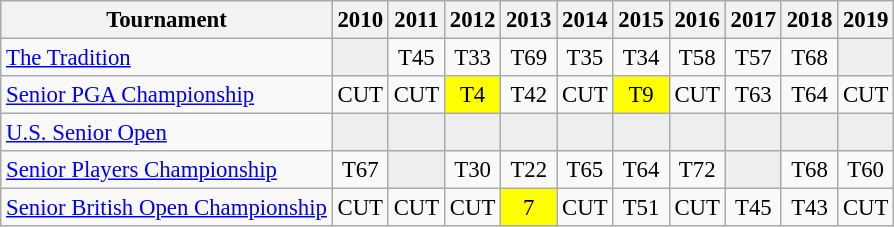<table class="wikitable" style="font-size:95%;text-align:center;">
<tr>
<th>Tournament</th>
<th>2010</th>
<th>2011</th>
<th>2012</th>
<th>2013</th>
<th>2014</th>
<th>2015</th>
<th>2016</th>
<th>2017</th>
<th>2018</th>
<th>2019</th>
</tr>
<tr>
<td align=left><a href='#'>The Tradition</a></td>
<td style="background:#eeeeee;"></td>
<td>T45</td>
<td>T33</td>
<td>T69</td>
<td>T35</td>
<td>T34</td>
<td>T58</td>
<td>T57</td>
<td>T68</td>
<td style="background:#eeeeee;"></td>
</tr>
<tr>
<td align=left><a href='#'>Senior PGA Championship</a></td>
<td>CUT</td>
<td>CUT</td>
<td style="background:yellow;">T4</td>
<td>T42</td>
<td>CUT</td>
<td style="background:yellow;">T9</td>
<td>CUT</td>
<td>T63</td>
<td>T64</td>
<td>CUT</td>
</tr>
<tr>
<td align=left><a href='#'>U.S. Senior Open</a></td>
<td style="background:#eeeeee;"></td>
<td style="background:#eeeeee;"></td>
<td style="background:#eeeeee;"></td>
<td style="background:#eeeeee;"></td>
<td style="background:#eeeeee;"></td>
<td style="background:#eeeeee;"></td>
<td style="background:#eeeeee;"></td>
<td style="background:#eeeeee;"></td>
<td style="background:#eeeeee;"></td>
<td style="background:#eeeeee;"></td>
</tr>
<tr>
<td align=left><a href='#'>Senior Players Championship</a></td>
<td>T67</td>
<td style="background:#eeeeee;"></td>
<td>T30</td>
<td>T22</td>
<td>T65</td>
<td>T64</td>
<td>T72</td>
<td style="background:#eeeeee;"></td>
<td>T68</td>
<td>T60</td>
</tr>
<tr>
<td align=left><a href='#'>Senior British Open Championship</a></td>
<td>CUT</td>
<td>CUT</td>
<td>CUT</td>
<td style="background:yellow;">7</td>
<td>CUT</td>
<td>T51</td>
<td>CUT</td>
<td>T45</td>
<td>T43</td>
<td>CUT</td>
</tr>
</table>
